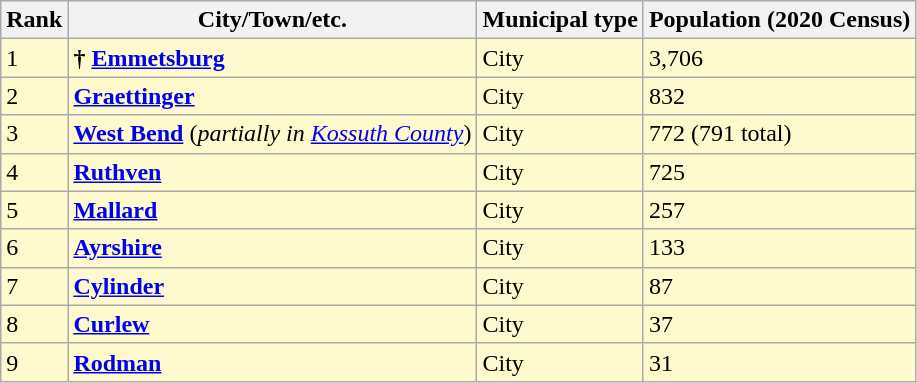<table class="wikitable sortable">
<tr>
<th>Rank</th>
<th>City/Town/etc.</th>
<th>Municipal type</th>
<th>Population (2020 Census)</th>
</tr>
<tr style=background-color:#FFFACD>
<td>1</td>
<td><strong>†</strong> <strong><a href='#'>Emmetsburg</a></strong></td>
<td>City</td>
<td>3,706</td>
</tr>
<tr style=background-color:#FFFACD>
<td>2</td>
<td><strong><a href='#'>Graettinger</a></strong></td>
<td>City</td>
<td>832</td>
</tr>
<tr style=background-color:#FFFACD>
<td>3</td>
<td><strong><a href='#'>West Bend</a></strong> (<em>partially in <a href='#'>Kossuth County</a></em>)</td>
<td>City</td>
<td>772 (791 total)</td>
</tr>
<tr style=background-color:#FFFACD>
<td>4</td>
<td><strong><a href='#'>Ruthven</a></strong></td>
<td>City</td>
<td>725</td>
</tr>
<tr style=background-color:#FFFACD>
<td>5</td>
<td><strong><a href='#'>Mallard</a></strong></td>
<td>City</td>
<td>257</td>
</tr>
<tr style=background-color:#FFFACD>
<td>6</td>
<td><strong><a href='#'>Ayrshire</a></strong></td>
<td>City</td>
<td>133</td>
</tr>
<tr style=background-color:#FFFACD>
<td>7</td>
<td><strong><a href='#'>Cylinder</a></strong></td>
<td>City</td>
<td>87</td>
</tr>
<tr style=background-color:#FFFACD>
<td>8</td>
<td><strong><a href='#'>Curlew</a></strong></td>
<td>City</td>
<td>37</td>
</tr>
<tr style=background-color:#FFFACD>
<td>9</td>
<td><strong><a href='#'>Rodman</a></strong></td>
<td>City</td>
<td>31</td>
</tr>
</table>
